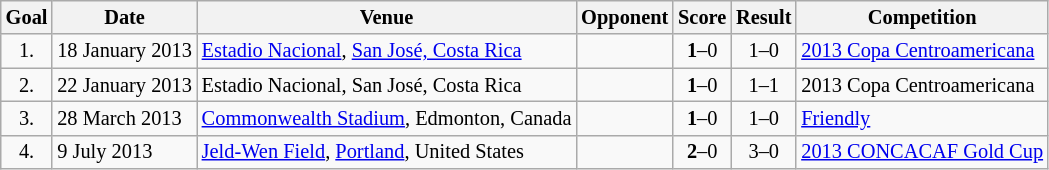<table class="wikitable" style="font-size:85%">
<tr>
<th>Goal</th>
<th>Date</th>
<th>Venue</th>
<th>Opponent</th>
<th>Score</th>
<th>Result</th>
<th>Competition</th>
</tr>
<tr>
<td style="text-align:center;">1.</td>
<td>18 January 2013</td>
<td><a href='#'>Estadio Nacional</a>, <a href='#'>San José, Costa Rica</a></td>
<td></td>
<td style="text-align:center;"><strong>1</strong>–0</td>
<td style="text-align:center;">1–0</td>
<td><a href='#'>2013 Copa Centroamericana</a></td>
</tr>
<tr>
<td style="text-align:center;">2.</td>
<td>22 January 2013</td>
<td>Estadio Nacional, San José, Costa Rica</td>
<td></td>
<td style="text-align:center;"><strong>1</strong>–0</td>
<td style="text-align:center;">1–1</td>
<td>2013 Copa Centroamericana</td>
</tr>
<tr>
<td style="text-align:center;">3.</td>
<td>28 March 2013</td>
<td><a href='#'>Commonwealth Stadium</a>, Edmonton, Canada</td>
<td></td>
<td style="text-align:center;"><strong>1</strong>–0</td>
<td style="text-align:center;">1–0</td>
<td><a href='#'>Friendly</a></td>
</tr>
<tr>
<td style="text-align:center;">4.</td>
<td>9 July 2013</td>
<td><a href='#'>Jeld-Wen Field</a>, <a href='#'>Portland</a>, United States</td>
<td></td>
<td style="text-align:center;"><strong>2</strong>–0</td>
<td style="text-align:center;">3–0</td>
<td><a href='#'>2013 CONCACAF Gold Cup</a></td>
</tr>
</table>
